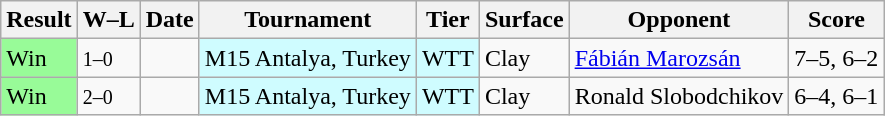<table class="sortable wikitable">
<tr>
<th>Result</th>
<th class="unsortable">W–L</th>
<th>Date</th>
<th>Tournament</th>
<th>Tier</th>
<th>Surface</th>
<th>Opponent</th>
<th class="unsortable">Score</th>
</tr>
<tr>
<td bgcolor=98fb98>Win</td>
<td><small>1–0</small></td>
<td></td>
<td style="background:#cffcff;">M15 Antalya, Turkey</td>
<td style="background:#cffcff;">WTT</td>
<td>Clay</td>
<td> <a href='#'>Fábián Marozsán</a></td>
<td>7–5, 6–2</td>
</tr>
<tr>
<td bgcolor=98fb98>Win</td>
<td><small>2–0</small></td>
<td></td>
<td style="background:#cffcff;">M15 Antalya, Turkey</td>
<td style="background:#cffcff;">WTT</td>
<td>Clay</td>
<td> Ronald Slobodchikov</td>
<td>6–4, 6–1</td>
</tr>
</table>
